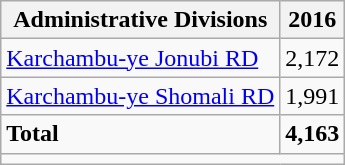<table class="wikitable">
<tr>
<th>Administrative Divisions</th>
<th>2016</th>
</tr>
<tr>
<td><a href='#'>Karchambu-ye Jonubi RD</a></td>
<td style="text-align: right;">2,172</td>
</tr>
<tr>
<td><a href='#'>Karchambu-ye Shomali RD</a></td>
<td style="text-align: right;">1,991</td>
</tr>
<tr>
<td><strong>Total</strong></td>
<td style="text-align: right;"><strong>4,163</strong></td>
</tr>
<tr>
<td colspan=2></td>
</tr>
</table>
